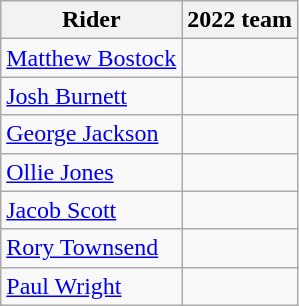<table class="wikitable">
<tr>
<th>Rider</th>
<th>2022 team</th>
</tr>
<tr>
<td><a href='#'>Matthew Bostock</a></td>
<td></td>
</tr>
<tr>
<td><a href='#'>Josh Burnett</a></td>
<td></td>
</tr>
<tr>
<td><a href='#'>George Jackson</a></td>
<td></td>
</tr>
<tr>
<td><a href='#'>Ollie Jones</a></td>
<td></td>
</tr>
<tr>
<td><a href='#'>Jacob Scott</a></td>
<td></td>
</tr>
<tr>
<td><a href='#'>Rory Townsend</a></td>
<td></td>
</tr>
<tr>
<td><a href='#'>Paul Wright</a></td>
<td></td>
</tr>
</table>
